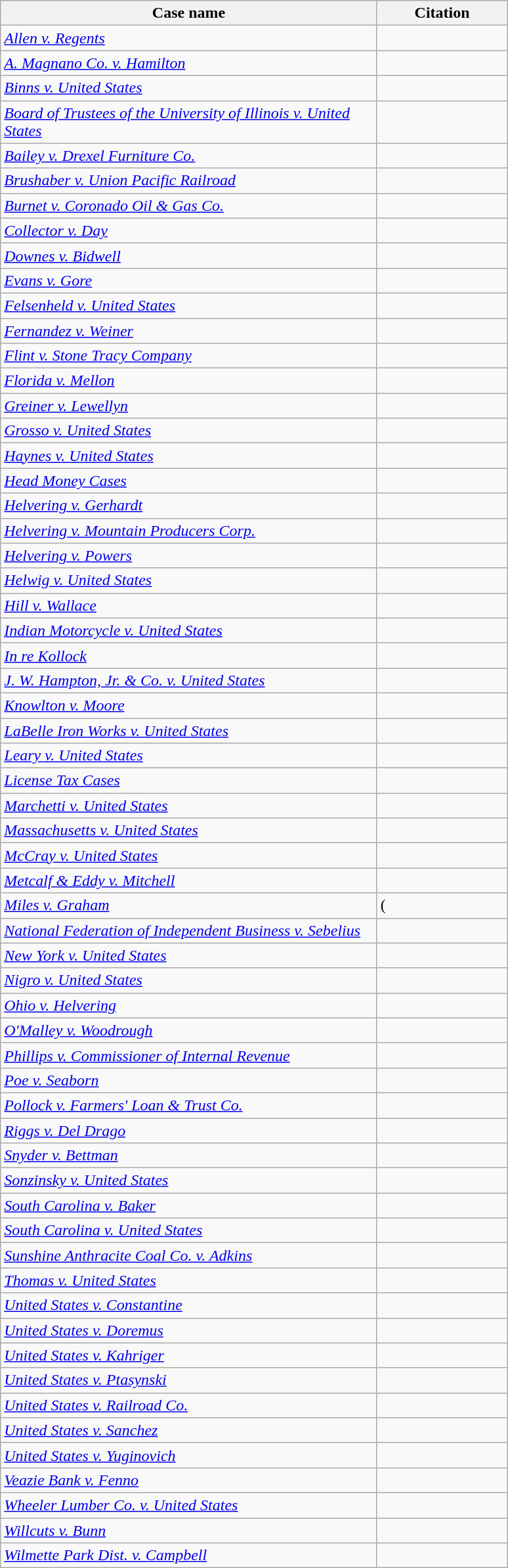<table class="wikitable sortable" border="6">
<tr>
<th width=375pt; align="center">Case name</th>
<th width=125pt; align="center">Citation</th>
</tr>
<tr>
<td><em><a href='#'>Allen v. Regents</a></em></td>
<td data-sort-value="304.439"></td>
</tr>
<tr>
<td><em><a href='#'>A. Magnano Co. v. Hamilton</a></em></td>
<td data-sort-value="292.040"></td>
</tr>
<tr>
<td><em><a href='#'>Binns v. United States</a></em></td>
<td data-sort-value="194.486"></td>
</tr>
<tr>
<td><em><a href='#'>Board of Trustees of the University of Illinois v. United States</a></em></td>
<td data-sort-value="289.048"></td>
</tr>
<tr>
<td><em><a href='#'>Bailey v. Drexel Furniture Co.</a></em></td>
<td data-sort-value="259.020"></td>
</tr>
<tr>
<td><em><a href='#'>Brushaber v. Union Pacific Railroad</a></em></td>
<td data-sort-value="240.001"></td>
</tr>
<tr>
<td><em><a href='#'>Burnet v. Coronado Oil & Gas Co.</a></em></td>
<td data-sort-value="285.393"></td>
</tr>
<tr>
<td><em><a href='#'>Collector v. Day</a></em></td>
<td data-sort-value="078.113"></td>
</tr>
<tr>
<td><em><a href='#'>Downes v. Bidwell</a></em></td>
<td data-sort-value="182.244"></td>
</tr>
<tr>
<td><em><a href='#'>Evans v. Gore</a></em></td>
<td data-sort-value="253.245"></td>
</tr>
<tr>
<td><em><a href='#'>Felsenheld v. United States</a></em></td>
<td data-sort-value="186.126"></td>
</tr>
<tr>
<td><em><a href='#'>Fernandez v. Weiner</a></em></td>
<td data-sort-value="326.340"></td>
</tr>
<tr>
<td><em><a href='#'>Flint v. Stone Tracy Company</a></em></td>
<td data-sort-value="220.107"></td>
</tr>
<tr>
<td><em><a href='#'>Florida v. Mellon</a></em></td>
<td data-sort-value="273.012"></td>
</tr>
<tr>
<td><em><a href='#'>Greiner v. Lewellyn</a></em></td>
<td data-sort-value="258.384"></td>
</tr>
<tr>
<td><em><a href='#'>Grosso v. United States</a></em></td>
<td data-sort-value="390.062"></td>
</tr>
<tr>
<td><em><a href='#'>Haynes v. United States</a></em></td>
<td data-sort-value="390.085"></td>
</tr>
<tr>
<td><em><a href='#'>Head Money Cases</a></em></td>
<td data-sort-value="112.580"></td>
</tr>
<tr>
<td><em><a href='#'>Helvering v. Gerhardt</a></em></td>
<td data-sort-value="304.405"></td>
</tr>
<tr>
<td><em><a href='#'>Helvering v. Mountain Producers Corp.</a></em></td>
<td data-sort-value="303.376"></td>
</tr>
<tr>
<td><em><a href='#'>Helvering v. Powers</a></em></td>
<td data-sort-value="293.214"></td>
</tr>
<tr>
<td><em><a href='#'>Helwig v. United States</a></em></td>
<td data-sort-value="188.605"></td>
</tr>
<tr>
<td><em><a href='#'>Hill v. Wallace</a></em></td>
<td data-sort-value="259.044"></td>
</tr>
<tr>
<td><em><a href='#'>Indian Motorcycle v. United States</a></em></td>
<td data-sort-value="283.570"></td>
</tr>
<tr>
<td><em><a href='#'>In re Kollock</a></em></td>
<td data-sort-value="165.526"></td>
</tr>
<tr>
<td><em><a href='#'>J. W. Hampton, Jr. & Co. v. United States</a></em></td>
<td data-sort-value="276.394"></td>
</tr>
<tr>
<td><em><a href='#'>Knowlton v. Moore</a></em></td>
<td data-sort-value="178.041"></td>
</tr>
<tr>
<td><em><a href='#'>LaBelle Iron Works v. United States</a></em></td>
<td data-sort-value="256.377"></td>
</tr>
<tr>
<td><em><a href='#'>Leary v. United States</a></em></td>
<td data-sort-value="395.006"></td>
</tr>
<tr>
<td><em><a href='#'>License Tax Cases</a></em></td>
<td data-sort-value="072.462"></td>
</tr>
<tr>
<td><em><a href='#'>Marchetti v. United States</a></em></td>
<td data-sort-value="390.039"></td>
</tr>
<tr>
<td><em><a href='#'>Massachusetts v. United States</a></em></td>
<td data-sort-value="435.444"></td>
</tr>
<tr>
<td><em><a href='#'>McCray v. United States</a></em></td>
<td data-sort-value="195.027"></td>
</tr>
<tr>
<td><em><a href='#'>Metcalf & Eddy v. Mitchell</a></em></td>
<td data-sort-value="269.514"></td>
</tr>
<tr>
<td><em><a href='#'>Miles v. Graham</a></em></td>
<td data-sort-value="268.501">(</td>
</tr>
<tr>
<td><em><a href='#'>National Federation of Independent Business v. Sebelius</a></em></td>
<td data-sort-value="567.000"></td>
</tr>
<tr>
<td><em><a href='#'>New York v. United States</a></em></td>
<td data-sort-value="326.572"></td>
</tr>
<tr>
<td><em><a href='#'>Nigro v. United States</a></em></td>
<td data-sort-value="276.332"></td>
</tr>
<tr>
<td><em><a href='#'>Ohio v. Helvering</a></em></td>
<td data-sort-value="292.360"></td>
</tr>
<tr>
<td><em><a href='#'>O'Malley v. Woodrough</a></em></td>
<td data-sort-value="307.277"></td>
</tr>
<tr>
<td><em><a href='#'>Phillips v. Commissioner of Internal Revenue</a></em></td>
<td data-sort-value="283.589"></td>
</tr>
<tr>
<td><em><a href='#'>Poe v. Seaborn</a></em></td>
<td data-sort-value="282.101"></td>
</tr>
<tr>
<td><em><a href='#'>Pollock v. Farmers' Loan & Trust Co.</a></em></td>
<td data-sort-value="157.429"><br></td>
</tr>
<tr>
<td><em><a href='#'>Riggs v. Del Drago</a></em></td>
<td data-sort-value="317.095"></td>
</tr>
<tr>
<td><em><a href='#'>Snyder v. Bettman</a></em></td>
<td data-sort-value="190.249"></td>
</tr>
<tr>
<td><em><a href='#'>Sonzinsky v. United States</a></em></td>
<td data-sort-value="300.506"></td>
</tr>
<tr>
<td><em><a href='#'>South Carolina v. Baker</a></em></td>
<td data-sort-value="485.505"></td>
</tr>
<tr>
<td><em><a href='#'>South Carolina v. United States</a></em></td>
<td data-sort-value="199.437"></td>
</tr>
<tr>
<td><em><a href='#'>Sunshine Anthracite Coal Co. v. Adkins</a></em></td>
<td data-sort-value="310.381"></td>
</tr>
<tr>
<td><em><a href='#'>Thomas v. United States</a></em></td>
<td data-sort-value="192.363"></td>
</tr>
<tr>
<td><em><a href='#'>United States v. Constantine</a></em></td>
<td data-sort-value="296.287"></td>
</tr>
<tr>
<td><em><a href='#'>United States v. Doremus</a></em></td>
<td data-sort-value="249.086"></td>
</tr>
<tr>
<td><em><a href='#'>United States v. Kahriger</a></em></td>
<td data-sort-value="345.022"></td>
</tr>
<tr>
<td><em><a href='#'>United States v. Ptasynski</a></em></td>
<td data-sort-value="462.074"></td>
</tr>
<tr>
<td><em><a href='#'>United States v. Railroad Co.</a></em></td>
<td data-sort-value="084.322"></td>
</tr>
<tr>
<td><em><a href='#'>United States v. Sanchez</a></em></td>
<td data-sort-value="340.042"></td>
</tr>
<tr>
<td><em><a href='#'>United States v. Yuginovich</a></em></td>
<td data-sort-value="256.450"></td>
</tr>
<tr>
<td><em><a href='#'>Veazie Bank v. Fenno</a></em></td>
<td data-sort-value="075.533"></td>
</tr>
<tr>
<td><em><a href='#'>Wheeler Lumber Co. v. United States</a></em></td>
<td data-sort-value="281.572"></td>
</tr>
<tr>
<td><em><a href='#'>Willcuts v. Bunn</a></em></td>
<td data-sort-value="282.216"></td>
</tr>
<tr>
<td><em><a href='#'>Wilmette Park Dist. v. Campbell</a></em></td>
<td data-sort-value="338.411"></td>
</tr>
</table>
